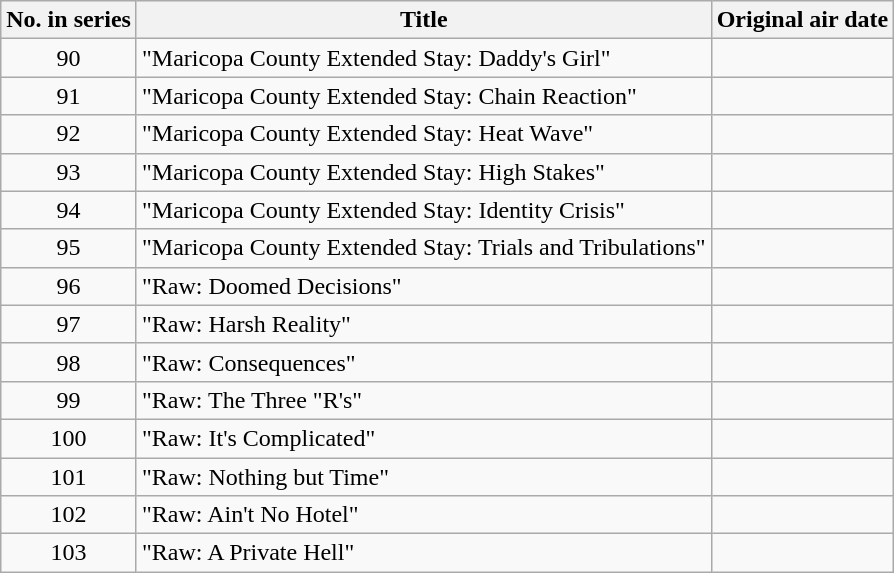<table class="wikitable plainrowheaders" style="text-align:center">
<tr>
<th scope="col">No. in series</th>
<th scope="col">Title</th>
<th scope="col">Original air date</th>
</tr>
<tr>
<td scope="row">90</td>
<td style="text-align:left">"Maricopa County Extended Stay: Daddy's Girl"</td>
<td></td>
</tr>
<tr>
<td scope="row">91</td>
<td style="text-align:left">"Maricopa County Extended Stay: Chain Reaction"</td>
<td></td>
</tr>
<tr>
<td scope="row">92</td>
<td style="text-align:left">"Maricopa County Extended Stay: Heat Wave"</td>
<td></td>
</tr>
<tr>
<td scope="row">93</td>
<td style="text-align:left">"Maricopa County Extended Stay: High Stakes"</td>
<td></td>
</tr>
<tr>
<td scope="row">94</td>
<td style="text-align:left">"Maricopa County Extended Stay: Identity Crisis"</td>
<td></td>
</tr>
<tr>
<td scope="row">95</td>
<td style="text-align:left">"Maricopa County Extended Stay: Trials and Tribulations"</td>
<td></td>
</tr>
<tr>
<td scope="row">96</td>
<td style="text-align:left">"Raw: Doomed Decisions"</td>
<td></td>
</tr>
<tr>
<td scope="row">97</td>
<td style="text-align:left">"Raw: Harsh Reality"</td>
<td></td>
</tr>
<tr>
<td scope="row">98</td>
<td style="text-align:left">"Raw: Consequences"</td>
<td></td>
</tr>
<tr>
<td scope="row">99</td>
<td style="text-align:left">"Raw: The Three "R's"</td>
<td></td>
</tr>
<tr>
<td scope="row">100</td>
<td style="text-align:left">"Raw: It's Complicated"</td>
<td></td>
</tr>
<tr>
<td scope="row">101</td>
<td style="text-align:left">"Raw: Nothing but Time"</td>
<td></td>
</tr>
<tr>
<td scope="row">102</td>
<td style="text-align:left">"Raw: Ain't No Hotel"</td>
<td></td>
</tr>
<tr>
<td scope="row">103</td>
<td style="text-align:left">"Raw: A Private Hell"</td>
<td></td>
</tr>
</table>
